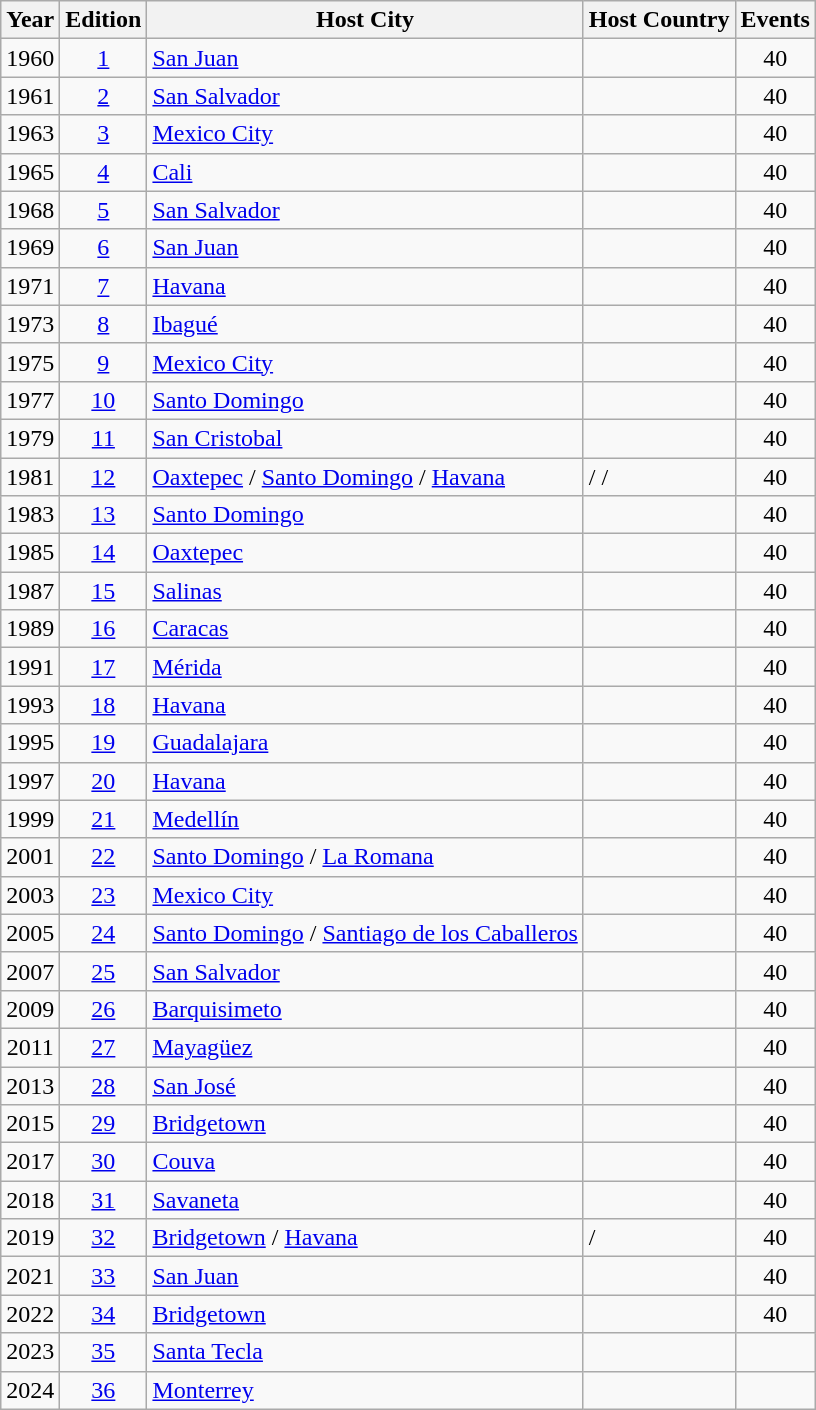<table class="wikitable">
<tr>
<th>Year</th>
<th>Edition</th>
<th>Host City</th>
<th>Host Country</th>
<th>Events</th>
</tr>
<tr>
<td align=center>1960</td>
<td align=center><a href='#'>1</a></td>
<td><a href='#'>San Juan</a></td>
<td></td>
<td align=center>40</td>
</tr>
<tr>
<td align=center>1961</td>
<td align=center><a href='#'>2</a></td>
<td><a href='#'>San Salvador</a></td>
<td></td>
<td align=center>40</td>
</tr>
<tr>
<td align=center>1963</td>
<td align=center><a href='#'>3</a></td>
<td><a href='#'>Mexico City</a></td>
<td></td>
<td align=center>40</td>
</tr>
<tr>
<td align=center>1965</td>
<td align=center><a href='#'>4</a></td>
<td><a href='#'>Cali</a></td>
<td></td>
<td align=center>40</td>
</tr>
<tr>
<td align=center>1968</td>
<td align=center><a href='#'>5</a></td>
<td><a href='#'>San Salvador</a></td>
<td></td>
<td align=center>40</td>
</tr>
<tr>
<td align=center>1969</td>
<td align=center><a href='#'>6</a></td>
<td><a href='#'>San Juan</a></td>
<td></td>
<td align=center>40</td>
</tr>
<tr>
<td align=center>1971</td>
<td align=center><a href='#'>7</a></td>
<td><a href='#'>Havana</a></td>
<td></td>
<td align=center>40</td>
</tr>
<tr>
<td align=center>1973</td>
<td align=center><a href='#'>8</a></td>
<td><a href='#'>Ibagué</a></td>
<td></td>
<td align=center>40</td>
</tr>
<tr>
<td align=center>1975</td>
<td align=center><a href='#'>9</a></td>
<td><a href='#'>Mexico City</a></td>
<td></td>
<td align=center>40</td>
</tr>
<tr>
<td align=center>1977</td>
<td align=center><a href='#'>10</a></td>
<td><a href='#'>Santo Domingo</a></td>
<td></td>
<td align=center>40</td>
</tr>
<tr>
<td align=center>1979</td>
<td align=center><a href='#'>11</a></td>
<td><a href='#'>San Cristobal</a></td>
<td></td>
<td align=center>40</td>
</tr>
<tr>
<td align=center>1981</td>
<td align=center><a href='#'>12</a></td>
<td><a href='#'>Oaxtepec</a> / <a href='#'>Santo Domingo</a> / <a href='#'>Havana</a></td>
<td> /  / </td>
<td align=center>40</td>
</tr>
<tr>
<td align=center>1983</td>
<td align=center><a href='#'>13</a></td>
<td><a href='#'>Santo Domingo</a></td>
<td></td>
<td align=center>40</td>
</tr>
<tr>
<td align=center>1985</td>
<td align=center><a href='#'>14</a></td>
<td><a href='#'>Oaxtepec</a></td>
<td></td>
<td align=center>40</td>
</tr>
<tr>
<td align=center>1987</td>
<td align=center><a href='#'>15</a></td>
<td><a href='#'>Salinas</a></td>
<td></td>
<td align=center>40</td>
</tr>
<tr>
<td align=center>1989</td>
<td align=center><a href='#'>16</a></td>
<td><a href='#'>Caracas</a></td>
<td></td>
<td align=center>40</td>
</tr>
<tr>
<td align=center>1991</td>
<td align=center><a href='#'>17</a></td>
<td><a href='#'>Mérida</a></td>
<td></td>
<td align=center>40</td>
</tr>
<tr>
<td align=center>1993</td>
<td align=center><a href='#'>18</a></td>
<td><a href='#'>Havana</a></td>
<td></td>
<td align=center>40</td>
</tr>
<tr>
<td align=center>1995</td>
<td align=center><a href='#'>19</a></td>
<td><a href='#'>Guadalajara</a></td>
<td></td>
<td align=center>40</td>
</tr>
<tr>
<td align=center>1997</td>
<td align=center><a href='#'>20</a></td>
<td><a href='#'>Havana</a></td>
<td></td>
<td align=center>40</td>
</tr>
<tr>
<td align=center>1999</td>
<td align=center><a href='#'>21</a></td>
<td><a href='#'>Medellín</a></td>
<td></td>
<td align=center>40</td>
</tr>
<tr>
<td align=center>2001</td>
<td align=center><a href='#'>22</a></td>
<td><a href='#'>Santo Domingo</a> / <a href='#'>La Romana</a></td>
<td></td>
<td align=center>40</td>
</tr>
<tr>
<td align=center>2003</td>
<td align=center><a href='#'>23</a></td>
<td><a href='#'>Mexico City</a></td>
<td></td>
<td align=center>40</td>
</tr>
<tr>
<td align=center>2005</td>
<td align=center><a href='#'>24</a></td>
<td><a href='#'>Santo Domingo</a> / <a href='#'>Santiago de los Caballeros</a></td>
<td></td>
<td align=center>40</td>
</tr>
<tr>
<td align=center>2007</td>
<td align=center><a href='#'>25</a></td>
<td><a href='#'>San Salvador</a></td>
<td></td>
<td align=center>40</td>
</tr>
<tr>
<td align=center>2009</td>
<td align=center><a href='#'>26</a></td>
<td><a href='#'>Barquisimeto</a></td>
<td></td>
<td align=center>40</td>
</tr>
<tr>
<td align=center>2011</td>
<td align=center><a href='#'>27</a></td>
<td><a href='#'>Mayagüez</a></td>
<td></td>
<td align=center>40</td>
</tr>
<tr>
<td align=center>2013</td>
<td align=center><a href='#'>28</a></td>
<td><a href='#'>San José</a></td>
<td></td>
<td align=center>40</td>
</tr>
<tr>
<td align=center>2015</td>
<td align=center><a href='#'>29</a></td>
<td><a href='#'>Bridgetown</a></td>
<td></td>
<td align=center>40</td>
</tr>
<tr>
<td align=center>2017</td>
<td align=Center><a href='#'>30</a></td>
<td><a href='#'>Couva</a></td>
<td></td>
<td align=center>40</td>
</tr>
<tr>
<td align=center>2018</td>
<td align=Center><a href='#'>31</a></td>
<td><a href='#'>Savaneta</a></td>
<td></td>
<td align=center>40</td>
</tr>
<tr>
<td align=center>2019</td>
<td align=Center><a href='#'>32</a></td>
<td><a href='#'>Bridgetown</a> / <a href='#'>Havana</a></td>
<td> / </td>
<td align=center>40</td>
</tr>
<tr>
<td align=center>2021</td>
<td align=Center><a href='#'>33</a></td>
<td><a href='#'>San Juan</a></td>
<td></td>
<td align=center>40</td>
</tr>
<tr>
<td align=center>2022</td>
<td align=center><a href='#'>34</a></td>
<td><a href='#'>Bridgetown</a></td>
<td></td>
<td align=center>40</td>
</tr>
<tr>
<td align=center>2023</td>
<td align=center><a href='#'>35</a></td>
<td><a href='#'>Santa Tecla</a></td>
<td></td>
<td align=center></td>
</tr>
<tr>
<td align=center>2024</td>
<td align=center><a href='#'>36</a></td>
<td><a href='#'>Monterrey</a></td>
<td></td>
<td align=center></td>
</tr>
</table>
